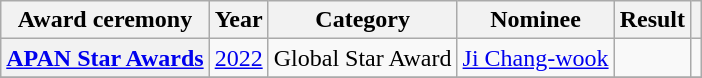<table class="wikitable plainrowheaders sortable">
<tr>
<th scope="col">Award ceremony</th>
<th scope="col">Year</th>
<th scope="col">Category</th>
<th scope="col">Nominee</th>
<th scope="col">Result</th>
<th scope="col" class="unsortable"></th>
</tr>
<tr>
<th scope="row"><a href='#'>APAN Star Awards</a></th>
<td style="text-align:center"><a href='#'>2022</a></td>
<td>Global Star Award</td>
<td><a href='#'>Ji Chang-wook</a></td>
<td></td>
<td style="text-align:center"></td>
</tr>
<tr>
</tr>
</table>
